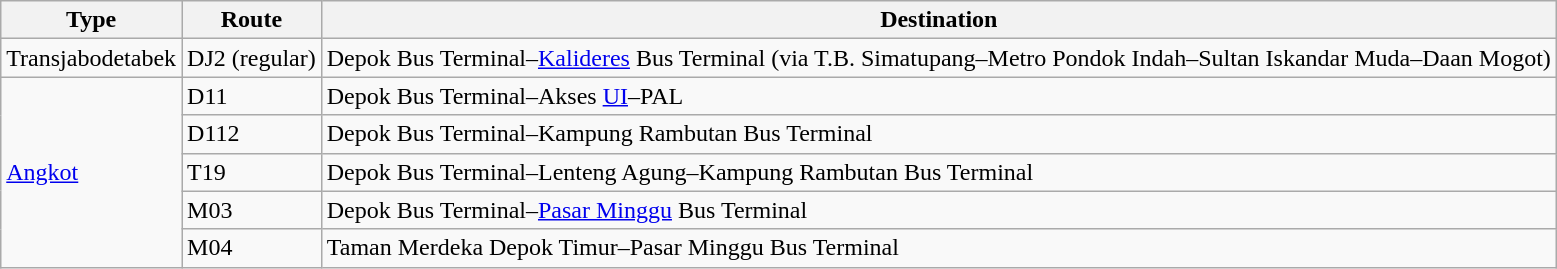<table class="wikitable">
<tr>
<th>Type</th>
<th>Route</th>
<th>Destination</th>
</tr>
<tr>
<td>Transjabodetabek</td>
<td>DJ2 (regular)</td>
<td>Depok Bus Terminal–<a href='#'>Kalideres</a> Bus Terminal (via T.B. Simatupang–Metro Pondok Indah–Sultan Iskandar Muda–Daan Mogot)</td>
</tr>
<tr>
<td rowspan="5"><a href='#'>Angkot</a></td>
<td>D11</td>
<td>Depok Bus Terminal–Akses <a href='#'>UI</a>–PAL</td>
</tr>
<tr>
<td>D112</td>
<td>Depok Bus Terminal–Kampung Rambutan Bus Terminal</td>
</tr>
<tr>
<td>T19</td>
<td>Depok Bus Terminal–Lenteng Agung–Kampung Rambutan Bus Terminal</td>
</tr>
<tr>
<td>M03</td>
<td>Depok Bus Terminal–<a href='#'>Pasar Minggu</a> Bus Terminal</td>
</tr>
<tr>
<td>M04</td>
<td>Taman Merdeka Depok Timur–Pasar Minggu Bus Terminal</td>
</tr>
</table>
